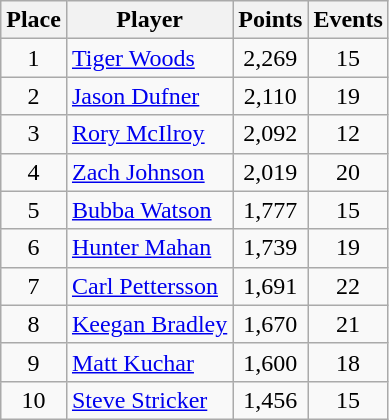<table class="wikitable">
<tr>
<th>Place</th>
<th>Player</th>
<th>Points</th>
<th>Events</th>
</tr>
<tr>
<td align=center>1</td>
<td> <a href='#'>Tiger Woods</a></td>
<td align=center>2,269</td>
<td align=center>15</td>
</tr>
<tr>
<td align=center>2</td>
<td> <a href='#'>Jason Dufner</a></td>
<td align=center>2,110</td>
<td align=center>19</td>
</tr>
<tr>
<td align=center>3</td>
<td> <a href='#'>Rory McIlroy</a></td>
<td align=center>2,092</td>
<td align=center>12</td>
</tr>
<tr>
<td align=center>4</td>
<td> <a href='#'>Zach Johnson</a></td>
<td align=center>2,019</td>
<td align=center>20</td>
</tr>
<tr>
<td align=center>5</td>
<td> <a href='#'>Bubba Watson</a></td>
<td align=center>1,777</td>
<td align=center>15</td>
</tr>
<tr>
<td align=center>6</td>
<td> <a href='#'>Hunter Mahan</a></td>
<td align=center>1,739</td>
<td align=center>19</td>
</tr>
<tr>
<td align=center>7</td>
<td> <a href='#'>Carl Pettersson</a></td>
<td align=center>1,691</td>
<td align=center>22</td>
</tr>
<tr>
<td align=center>8</td>
<td> <a href='#'>Keegan Bradley</a></td>
<td align=center>1,670</td>
<td align=center>21</td>
</tr>
<tr>
<td align=center>9</td>
<td> <a href='#'>Matt Kuchar</a></td>
<td align=center>1,600</td>
<td align=center>18</td>
</tr>
<tr>
<td align=center>10</td>
<td> <a href='#'>Steve Stricker</a></td>
<td align=center>1,456</td>
<td align=center>15</td>
</tr>
</table>
